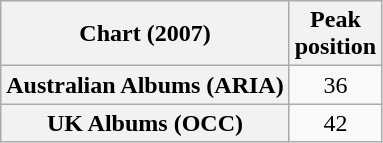<table class="wikitable sortable plainrowheaders" style="text-align:center;">
<tr>
<th>Chart (2007)</th>
<th>Peak<br>position</th>
</tr>
<tr>
<th scope="row">Australian Albums (ARIA)</th>
<td>36</td>
</tr>
<tr>
<th scope="row">UK Albums (OCC)</th>
<td>42</td>
</tr>
</table>
